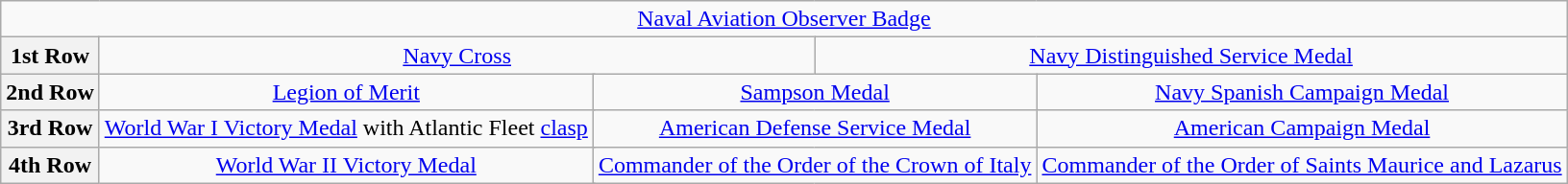<table class="wikitable" style="margin:1em auto; text-align:center;">
<tr>
<td colspan="15"><a href='#'>Naval Aviation Observer Badge</a></td>
</tr>
<tr>
<th>1st Row</th>
<td colspan="5"><a href='#'>Navy Cross</a></td>
<td colspan="7"><a href='#'>Navy Distinguished Service Medal</a></td>
</tr>
<tr>
<th>2nd Row</th>
<td colspan="3"><a href='#'>Legion of Merit</a></td>
<td colspan="3"><a href='#'>Sampson Medal</a></td>
<td colspan="3"><a href='#'>Navy Spanish Campaign Medal</a></td>
</tr>
<tr>
<th>3rd Row</th>
<td colspan="3"><a href='#'>World War I Victory Medal</a> with Atlantic Fleet <a href='#'>clasp</a></td>
<td colspan="3"><a href='#'>American Defense Service Medal</a></td>
<td colspan="3"><a href='#'>American Campaign Medal</a></td>
</tr>
<tr>
<th>4th Row</th>
<td colspan="3"><a href='#'>World War II Victory Medal</a></td>
<td colspan="3"><a href='#'>Commander of the Order of the Crown of Italy</a></td>
<td colspan="3"><a href='#'>Commander of the Order of Saints Maurice and Lazarus</a></td>
</tr>
</table>
